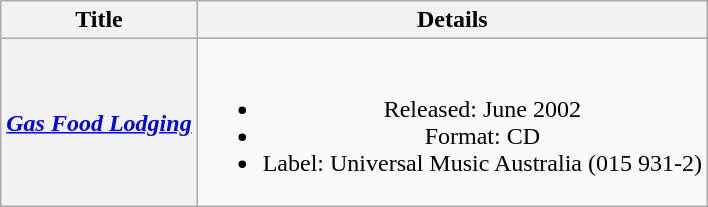<table class="wikitable plainrowheaders" style="text-align:center;" border="1">
<tr>
<th>Title</th>
<th>Details</th>
</tr>
<tr>
<th scope="row"><em><a href='#'>Gas Food Lodging</a></em></th>
<td><br><ul><li>Released: June 2002</li><li>Format: CD</li><li>Label: Universal Music Australia (015 931-2)</li></ul></td>
</tr>
</table>
